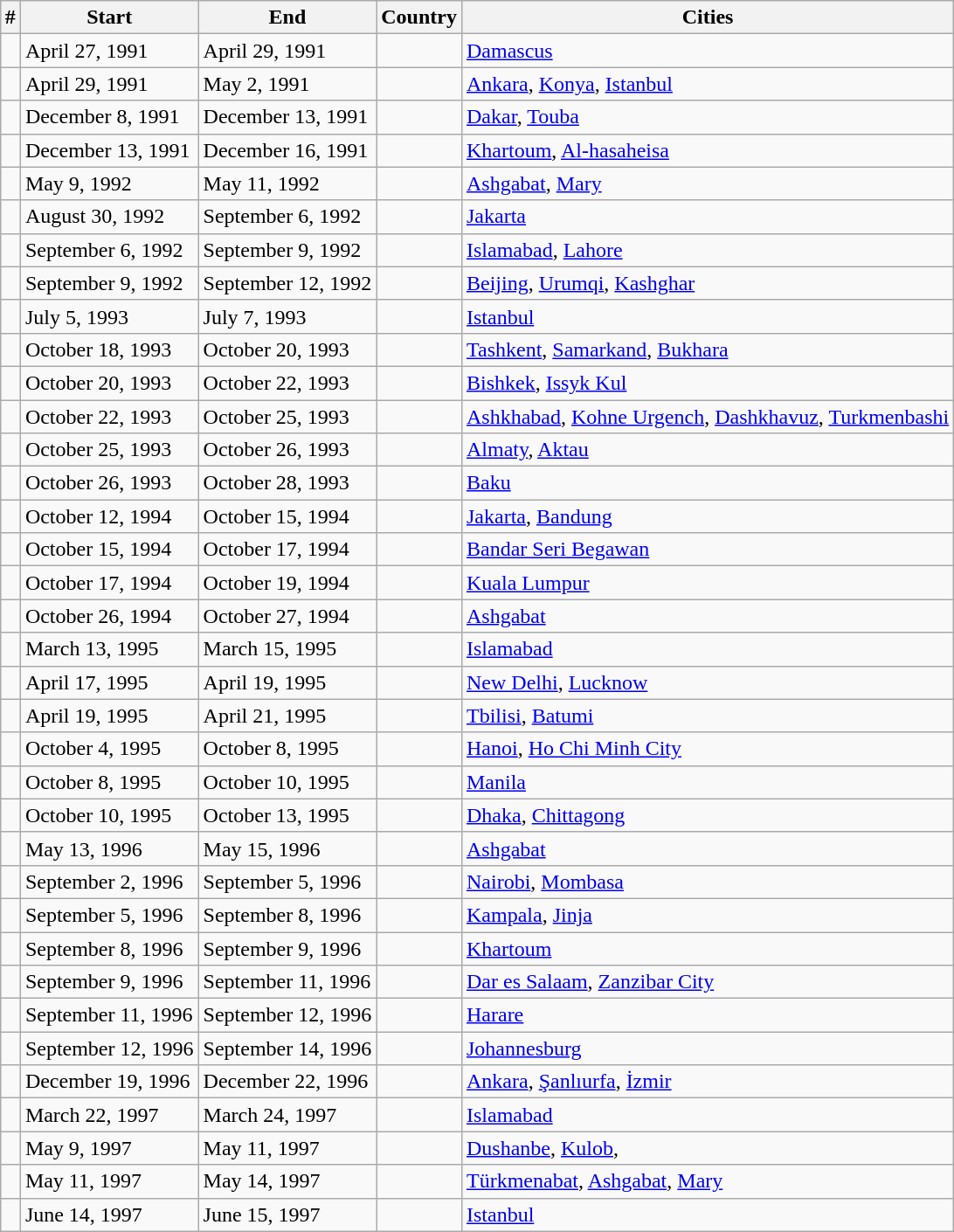<table class="wikitable sortable collapsible collapsed" style="margin:1em auto 1em auto;">
<tr>
<th>#</th>
<th class="unsortable">Start</th>
<th class="unsortable">End</th>
<th>Country</th>
<th class="unsortable">Cities</th>
</tr>
<tr>
<td></td>
<td>April 27, 1991</td>
<td>April 29, 1991</td>
<td></td>
<td><a href='#'>Damascus</a></td>
</tr>
<tr>
<td></td>
<td>April 29, 1991</td>
<td>May 2, 1991</td>
<td></td>
<td><a href='#'>Ankara</a>, <a href='#'>Konya</a>, <a href='#'>Istanbul</a></td>
</tr>
<tr>
<td></td>
<td>December 8, 1991</td>
<td>December 13, 1991</td>
<td></td>
<td><a href='#'>Dakar</a>, <a href='#'>Touba</a></td>
</tr>
<tr>
<td></td>
<td>December 13, 1991</td>
<td>December 16, 1991</td>
<td></td>
<td><a href='#'>Khartoum</a>, <a href='#'>Al-hasaheisa</a></td>
</tr>
<tr>
<td></td>
<td>May 9, 1992</td>
<td>May 11, 1992</td>
<td></td>
<td><a href='#'>Ashgabat</a>, <a href='#'>Mary</a></td>
</tr>
<tr>
<td></td>
<td>August 30, 1992</td>
<td>September 6, 1992</td>
<td></td>
<td><a href='#'>Jakarta</a></td>
</tr>
<tr>
<td></td>
<td>September 6, 1992</td>
<td>September 9, 1992</td>
<td></td>
<td><a href='#'>Islamabad</a>, <a href='#'>Lahore</a></td>
</tr>
<tr>
<td></td>
<td>September 9, 1992</td>
<td>September 12, 1992</td>
<td></td>
<td><a href='#'>Beijing</a>, <a href='#'>Urumqi</a>, <a href='#'>Kashghar</a></td>
</tr>
<tr>
<td></td>
<td>July 5, 1993</td>
<td>July 7, 1993</td>
<td></td>
<td><a href='#'>Istanbul</a></td>
</tr>
<tr>
<td></td>
<td>October 18, 1993</td>
<td>October 20, 1993</td>
<td></td>
<td><a href='#'>Tashkent</a>, <a href='#'>Samarkand</a>, <a href='#'>Bukhara</a></td>
</tr>
<tr>
<td></td>
<td>October 20, 1993</td>
<td>October 22, 1993</td>
<td></td>
<td><a href='#'>Bishkek</a>, <a href='#'>Issyk Kul</a></td>
</tr>
<tr>
<td></td>
<td>October 22, 1993</td>
<td>October 25, 1993</td>
<td></td>
<td><a href='#'>Ashkhabad</a>, <a href='#'>Kohne Urgench</a>, <a href='#'>Dashkhavuz</a>, <a href='#'>Turkmenbashi</a></td>
</tr>
<tr>
<td></td>
<td>October 25, 1993</td>
<td>October 26, 1993</td>
<td></td>
<td><a href='#'>Almaty</a>, <a href='#'>Aktau</a></td>
</tr>
<tr>
<td></td>
<td>October 26, 1993</td>
<td>October 28, 1993</td>
<td></td>
<td><a href='#'>Baku</a></td>
</tr>
<tr>
<td></td>
<td>October 12, 1994</td>
<td>October 15, 1994</td>
<td></td>
<td><a href='#'>Jakarta</a>, <a href='#'>Bandung</a></td>
</tr>
<tr>
<td></td>
<td>October 15, 1994</td>
<td>October 17, 1994</td>
<td></td>
<td><a href='#'>Bandar Seri Begawan</a></td>
</tr>
<tr>
<td></td>
<td>October 17, 1994</td>
<td>October 19, 1994</td>
<td></td>
<td><a href='#'>Kuala Lumpur</a></td>
</tr>
<tr>
<td></td>
<td>October 26, 1994</td>
<td>October 27, 1994</td>
<td></td>
<td><a href='#'>Ashgabat</a></td>
</tr>
<tr>
<td></td>
<td>March 13, 1995</td>
<td>March 15, 1995</td>
<td></td>
<td><a href='#'>Islamabad</a></td>
</tr>
<tr>
<td></td>
<td>April 17, 1995</td>
<td>April 19, 1995</td>
<td></td>
<td><a href='#'>New Delhi</a>, <a href='#'>Lucknow</a></td>
</tr>
<tr>
<td></td>
<td>April 19, 1995</td>
<td>April 21, 1995</td>
<td></td>
<td><a href='#'>Tbilisi</a>, <a href='#'>Batumi</a></td>
</tr>
<tr>
<td></td>
<td>October 4, 1995</td>
<td>October 8, 1995</td>
<td></td>
<td><a href='#'>Hanoi</a>, <a href='#'>Ho Chi Minh City</a></td>
</tr>
<tr>
<td></td>
<td>October 8, 1995</td>
<td>October 10, 1995</td>
<td></td>
<td><a href='#'>Manila</a></td>
</tr>
<tr>
<td></td>
<td>October 10, 1995</td>
<td>October 13, 1995</td>
<td></td>
<td><a href='#'>Dhaka</a>, <a href='#'>Chittagong</a></td>
</tr>
<tr>
<td></td>
<td>May 13, 1996</td>
<td>May 15, 1996</td>
<td></td>
<td><a href='#'>Ashgabat</a></td>
</tr>
<tr>
<td></td>
<td>September 2, 1996</td>
<td>September 5, 1996</td>
<td></td>
<td><a href='#'>Nairobi</a>, <a href='#'>Mombasa</a></td>
</tr>
<tr>
<td></td>
<td>September 5, 1996</td>
<td>September 8, 1996</td>
<td></td>
<td><a href='#'>Kampala</a>, <a href='#'>Jinja</a></td>
</tr>
<tr>
<td></td>
<td>September 8, 1996</td>
<td>September 9, 1996</td>
<td></td>
<td><a href='#'>Khartoum</a></td>
</tr>
<tr>
<td></td>
<td>September 9, 1996</td>
<td>September 11, 1996</td>
<td></td>
<td><a href='#'>Dar es Salaam</a>, <a href='#'>Zanzibar City</a></td>
</tr>
<tr>
<td></td>
<td>September 11, 1996</td>
<td>September 12, 1996</td>
<td></td>
<td><a href='#'>Harare</a></td>
</tr>
<tr>
<td></td>
<td>September 12, 1996</td>
<td>September 14, 1996</td>
<td></td>
<td><a href='#'>Johannesburg</a></td>
</tr>
<tr>
<td></td>
<td>December 19, 1996</td>
<td>December 22, 1996</td>
<td></td>
<td><a href='#'>Ankara</a>, <a href='#'>Şanlıurfa</a>, <a href='#'>İzmir</a></td>
</tr>
<tr>
<td></td>
<td>March 22, 1997</td>
<td>March 24, 1997</td>
<td></td>
<td><a href='#'>Islamabad</a></td>
</tr>
<tr>
<td></td>
<td>May 9, 1997</td>
<td>May 11, 1997</td>
<td></td>
<td><a href='#'>Dushanbe</a>, <a href='#'>Kulob</a>,</td>
</tr>
<tr>
<td></td>
<td>May 11, 1997</td>
<td>May 14, 1997</td>
<td></td>
<td><a href='#'>Türkmenabat</a>, <a href='#'>Ashgabat</a>, <a href='#'>Mary</a></td>
</tr>
<tr>
<td></td>
<td>June 14, 1997</td>
<td>June 15, 1997</td>
<td></td>
<td><a href='#'>Istanbul</a></td>
</tr>
</table>
